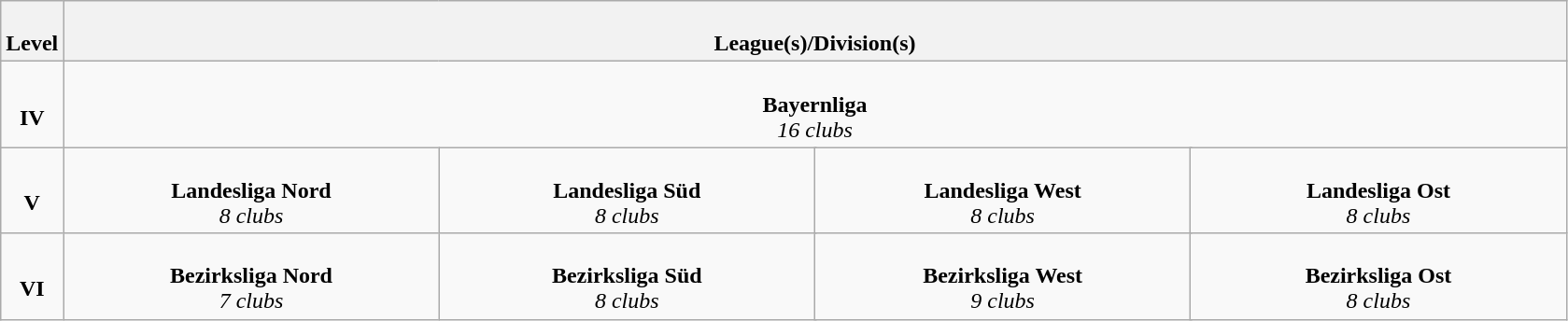<table class="wikitable" style="text-align: center;">
<tr>
<th colspan="2" width="4%"><br>Level</th>
<th colspan="32" width="96%"><br>League(s)/Division(s)</th>
</tr>
<tr>
<td colspan="2" width="4%"><br><strong>IV</strong></td>
<td colspan="32" width="96%"><br><strong>Bayernliga</strong><br>
<em>16 clubs</em></td>
</tr>
<tr>
<td colspan="2" width="4%"><br><strong>V</strong></td>
<td colspan="8" width="24%"><br><strong>Landesliga Nord</strong><br>
<em>8 clubs</em></td>
<td colspan="8" width="24%"><br><strong>Landesliga Süd</strong><br>
<em>8 clubs</em></td>
<td colspan="8" width="24%"><br><strong>Landesliga West</strong><br>
<em>8 clubs</em></td>
<td colspan="8" width="24%"><br><strong>Landesliga Ost</strong><br>
<em>8 clubs</em></td>
</tr>
<tr>
<td colspan="2" width="4%"><br><strong>VI</strong></td>
<td colspan="8" width="24%"><br><strong>Bezirksliga Nord</strong><br>
<em>7 clubs</em></td>
<td colspan="8" width="24%"><br><strong>Bezirksliga Süd</strong><br>
<em>8 clubs</em></td>
<td colspan="8" width="24%"><br><strong>Bezirksliga West</strong><br>
<em>9 clubs</em></td>
<td colspan="8" width="24%"><br><strong>Bezirksliga Ost</strong><br>
<em>8 clubs</em></td>
</tr>
</table>
